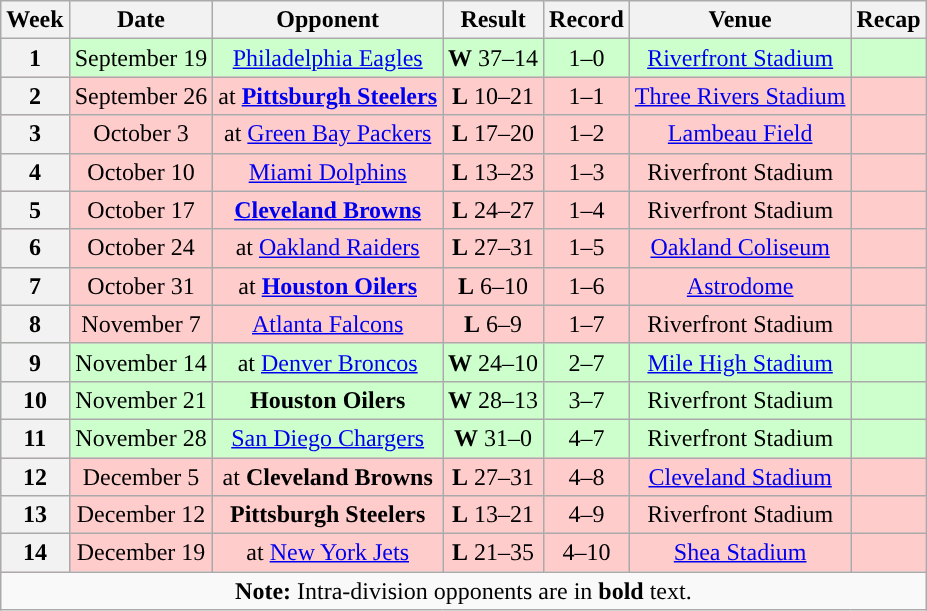<table class="wikitable" style="text-align:center">
<tr>
<th>Week</th>
<th>Date</th>
<th>Opponent</th>
<th>Result</th>
<th>Record</th>
<th>Venue</th>
<th>Recap</th>
</tr>
<tr style="background:#cfc">
<th>1</th>
<td>September 19</td>
<td><a href='#'>Philadelphia Eagles</a></td>
<td><strong>W</strong> 37–14</td>
<td>1–0</td>
<td><a href='#'>Riverfront Stadium</a></td>
<td></td>
</tr>
<tr style="background:#fcc">
<th>2</th>
<td>September 26</td>
<td>at <strong><a href='#'>Pittsburgh Steelers</a></strong></td>
<td><strong>L</strong> 10–21</td>
<td>1–1</td>
<td><a href='#'>Three Rivers Stadium</a></td>
<td></td>
</tr>
<tr style="background:#fcc">
<th>3</th>
<td>October 3</td>
<td>at <a href='#'>Green Bay Packers</a></td>
<td><strong>L</strong> 17–20</td>
<td>1–2</td>
<td><a href='#'>Lambeau Field</a></td>
<td></td>
</tr>
<tr style="background:#fcc">
<th>4</th>
<td>October 10</td>
<td><a href='#'>Miami Dolphins</a></td>
<td><strong>L</strong> 13–23</td>
<td>1–3</td>
<td>Riverfront Stadium</td>
<td></td>
</tr>
<tr style="background:#fcc">
<th>5</th>
<td>October 17</td>
<td><strong><a href='#'>Cleveland Browns</a></strong></td>
<td><strong>L</strong> 24–27</td>
<td>1–4</td>
<td>Riverfront Stadium</td>
<td></td>
</tr>
<tr style="background:#fcc">
<th>6</th>
<td>October 24</td>
<td>at <a href='#'>Oakland Raiders</a></td>
<td><strong>L</strong> 27–31</td>
<td>1–5</td>
<td><a href='#'>Oakland Coliseum</a></td>
<td></td>
</tr>
<tr style="background:#fcc">
<th>7</th>
<td>October 31</td>
<td>at <strong><a href='#'>Houston Oilers</a></strong></td>
<td><strong>L</strong> 6–10</td>
<td>1–6</td>
<td><a href='#'>Astrodome</a></td>
<td></td>
</tr>
<tr style="background:#fcc">
<th>8</th>
<td>November 7</td>
<td><a href='#'>Atlanta Falcons</a></td>
<td><strong>L</strong> 6–9</td>
<td>1–7</td>
<td>Riverfront Stadium</td>
<td></td>
</tr>
<tr style="background:#cfc">
<th>9</th>
<td>November 14</td>
<td>at <a href='#'>Denver Broncos</a></td>
<td><strong>W</strong> 24–10</td>
<td>2–7</td>
<td><a href='#'>Mile High Stadium</a></td>
<td></td>
</tr>
<tr style="background:#cfc">
<th>10</th>
<td>November 21</td>
<td><strong>Houston Oilers</strong></td>
<td><strong>W</strong> 28–13</td>
<td>3–7</td>
<td>Riverfront Stadium</td>
<td></td>
</tr>
<tr style="background:#cfc">
<th>11</th>
<td>November 28</td>
<td><a href='#'>San Diego Chargers</a></td>
<td><strong>W</strong> 31–0</td>
<td>4–7</td>
<td>Riverfront Stadium</td>
<td></td>
</tr>
<tr style="background:#fcc">
<th>12</th>
<td>December 5</td>
<td>at <strong>Cleveland Browns</strong></td>
<td><strong>L</strong> 27–31</td>
<td>4–8</td>
<td><a href='#'>Cleveland Stadium</a></td>
<td></td>
</tr>
<tr style="background:#fcc">
<th>13</th>
<td>December 12</td>
<td><strong>Pittsburgh Steelers</strong></td>
<td><strong>L</strong> 13–21</td>
<td>4–9</td>
<td>Riverfront Stadium</td>
<td></td>
</tr>
<tr style="background:#fcc">
<th>14</th>
<td>December 19</td>
<td>at <a href='#'>New York Jets</a></td>
<td><strong>L</strong> 21–35</td>
<td>4–10</td>
<td><a href='#'>Shea Stadium</a></td>
<td></td>
</tr>
<tr>
<td colspan="8"><strong>Note:</strong> Intra-division opponents are in <strong>bold</strong> text.</td>
</tr>
</table>
